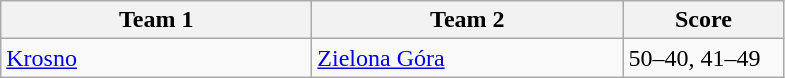<table class="wikitable" style="font-size: 100%">
<tr>
<th width=200>Team 1</th>
<th width=200>Team 2</th>
<th width=100>Score</th>
</tr>
<tr>
<td><a href='#'>Krosno</a></td>
<td><a href='#'>Zielona Góra</a></td>
<td>50–40, 41–49</td>
</tr>
</table>
